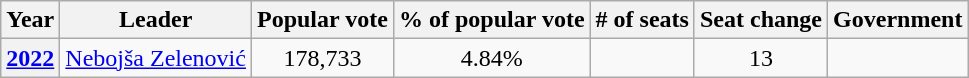<table class="wikitable" style="text-align:center">
<tr>
<th>Year</th>
<th>Leader</th>
<th>Popular vote</th>
<th>% of popular vote</th>
<th># of seats</th>
<th>Seat change</th>
<th>Government</th>
</tr>
<tr>
<th><a href='#'>2022</a></th>
<td><a href='#'>Nebojša Zelenović</a></td>
<td>178,733</td>
<td>4.84%</td>
<td></td>
<td> 13</td>
<td></td>
</tr>
</table>
